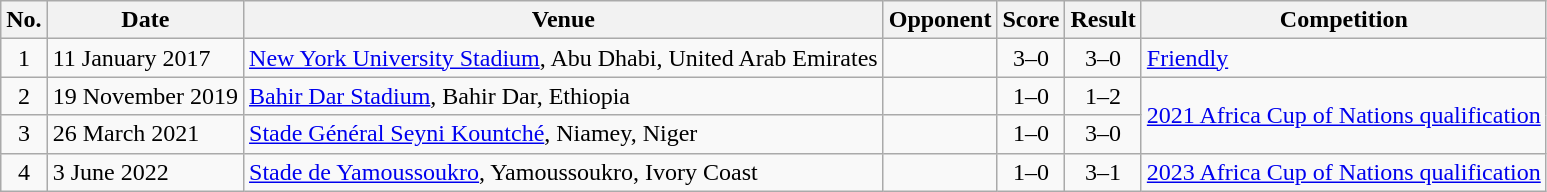<table class="wikitable sortable">
<tr>
<th>No.</th>
<th>Date</th>
<th>Venue</th>
<th>Opponent</th>
<th>Score</th>
<th>Result</th>
<th>Competition</th>
</tr>
<tr>
<td align=center>1</td>
<td>11 January 2017</td>
<td><a href='#'>New York University Stadium</a>, Abu Dhabi, United Arab Emirates</td>
<td></td>
<td align=center>3–0</td>
<td align=center>3–0</td>
<td><a href='#'>Friendly</a></td>
</tr>
<tr>
<td align=center>2</td>
<td>19 November 2019</td>
<td><a href='#'>Bahir Dar Stadium</a>, Bahir Dar, Ethiopia</td>
<td></td>
<td align=center>1–0</td>
<td align=center>1–2</td>
<td rowspan=2><a href='#'>2021 Africa Cup of Nations qualification</a></td>
</tr>
<tr>
<td align=center>3</td>
<td>26 March 2021</td>
<td><a href='#'>Stade Général Seyni Kountché</a>, Niamey, Niger</td>
<td></td>
<td align=center>1–0</td>
<td align=center>3–0</td>
</tr>
<tr>
<td align=center>4</td>
<td>3 June 2022</td>
<td><a href='#'>Stade de Yamoussoukro</a>, Yamoussoukro, Ivory Coast</td>
<td></td>
<td align=center>1–0</td>
<td align=center>3–1</td>
<td><a href='#'>2023 Africa Cup of Nations qualification</a></td>
</tr>
</table>
